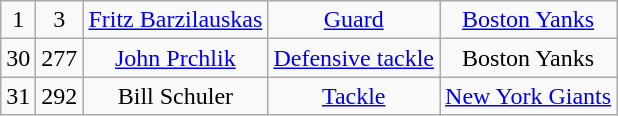<table class="wikitable" style="text-align:center">
<tr>
<td>1</td>
<td>3</td>
<td><a href='#'>Fritz Barzilauskas</a></td>
<td><a href='#'>Guard</a></td>
<td><a href='#'>Boston Yanks</a></td>
</tr>
<tr>
<td>30</td>
<td>277</td>
<td><a href='#'>John Prchlik</a></td>
<td><a href='#'>Defensive tackle</a></td>
<td>Boston Yanks</td>
</tr>
<tr>
<td>31</td>
<td>292</td>
<td>Bill Schuler</td>
<td><a href='#'>Tackle</a></td>
<td><a href='#'>New York Giants</a></td>
</tr>
</table>
